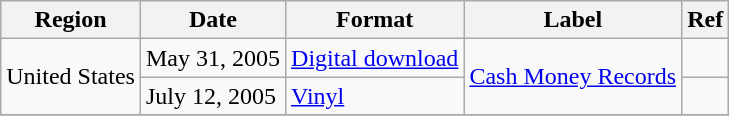<table class="wikitable plainrowheaders">
<tr>
<th scope="col">Region</th>
<th scope="col">Date</th>
<th scope="col">Format</th>
<th scope="col">Label</th>
<th scope="col">Ref</th>
</tr>
<tr>
<td rowspan="2">United States</td>
<td rowspan="1">May 31, 2005</td>
<td rowspan="1"><a href='#'>Digital download</a></td>
<td rowspan="2"><a href='#'>Cash Money Records</a></td>
<td style="text-align:center;"></td>
</tr>
<tr>
<td rowspan="1">July 12, 2005</td>
<td rowspan="1"><a href='#'>Vinyl</a></td>
<td style="text-align:center;"></td>
</tr>
<tr>
</tr>
</table>
